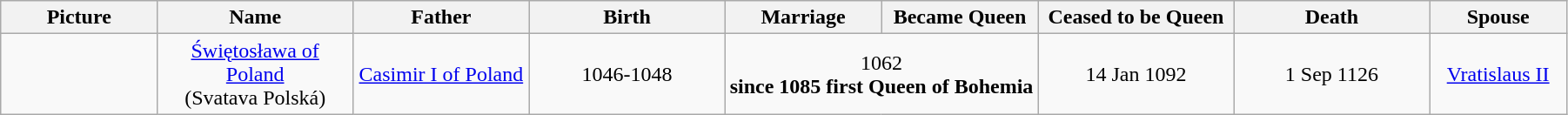<table width=95% class="wikitable">
<tr>
<th width = "8%">Picture</th>
<th width = "10%">Name</th>
<th width = "9%">Father</th>
<th width = "10%">Birth</th>
<th width = "8%">Marriage</th>
<th width = "8%">Became Queen</th>
<th width = "10%">Ceased to be Queen</th>
<th width = "10%">Death</th>
<th width = "7%">Spouse</th>
</tr>
<tr>
<td></td>
<td align="center"><a href='#'>Świętosława of Poland</a><br>(Svatava Polská)</td>
<td align="center"><a href='#'>Casimir I of Poland</a></td>
<td align="center">1046-1048</td>
<td align="center" colspan="2">1062<br><strong>since 1085 first Queen of Bohemia</strong></td>
<td align="center">14 Jan 1092</td>
<td align="center">1 Sep 1126</td>
<td align="center"><a href='#'>Vratislaus II</a></td>
</tr>
</table>
